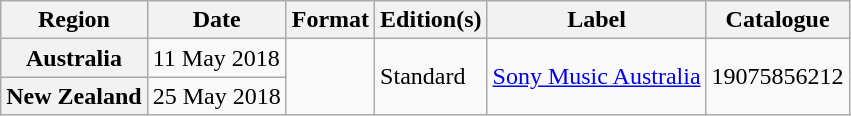<table class="wikitable plainrowheaders">
<tr>
<th scope="col">Region</th>
<th scope="col">Date</th>
<th scope="col">Format</th>
<th scope="col">Edition(s)</th>
<th scope="col">Label</th>
<th scope="col">Catalogue</th>
</tr>
<tr>
<th scope="row">Australia</th>
<td>11 May 2018</td>
<td rowspan="2"></td>
<td rowspan="2">Standard</td>
<td rowspan="2"><a href='#'>Sony Music Australia</a></td>
<td rowspan="2">19075856212</td>
</tr>
<tr>
<th scope="row">New Zealand</th>
<td>25 May 2018</td>
</tr>
</table>
